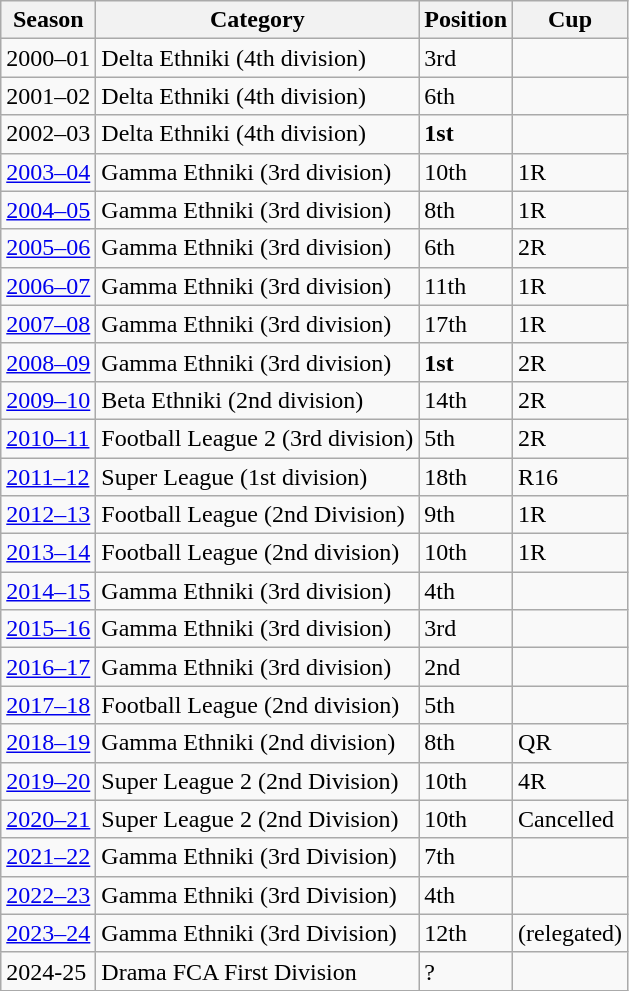<table class="wikitable">
<tr>
<th>Season</th>
<th>Category</th>
<th>Position</th>
<th>Cup</th>
</tr>
<tr>
<td>2000–01</td>
<td>Delta Ethniki (4th division)</td>
<td>3rd</td>
<td></td>
</tr>
<tr>
<td>2001–02</td>
<td>Delta Ethniki (4th division)</td>
<td>6th</td>
<td></td>
</tr>
<tr>
<td>2002–03</td>
<td>Delta Ethniki (4th division)</td>
<td><strong>1st</strong></td>
<td></td>
</tr>
<tr>
<td><a href='#'>2003–04</a></td>
<td>Gamma Ethniki (3rd division)</td>
<td>10th</td>
<td>1R</td>
</tr>
<tr>
<td><a href='#'>2004–05</a></td>
<td>Gamma Ethniki (3rd division)</td>
<td>8th</td>
<td>1R</td>
</tr>
<tr>
<td><a href='#'>2005–06</a></td>
<td>Gamma Ethniki (3rd division)</td>
<td>6th</td>
<td>2R</td>
</tr>
<tr>
<td><a href='#'>2006–07</a></td>
<td>Gamma Ethniki (3rd division)</td>
<td>11th</td>
<td>1R</td>
</tr>
<tr>
<td><a href='#'>2007–08</a></td>
<td>Gamma Ethniki (3rd division)</td>
<td>17th</td>
<td>1R</td>
</tr>
<tr>
<td><a href='#'>2008–09</a></td>
<td>Gamma Ethniki (3rd division)</td>
<td><strong>1st</strong></td>
<td>2R</td>
</tr>
<tr>
<td><a href='#'>2009–10</a></td>
<td>Beta Ethniki (2nd division)</td>
<td>14th</td>
<td>2R</td>
</tr>
<tr>
<td><a href='#'>2010–11</a></td>
<td>Football League 2 (3rd division)</td>
<td>5th</td>
<td>2R</td>
</tr>
<tr>
<td><a href='#'>2011–12</a></td>
<td>Super League (1st division)</td>
<td>18th</td>
<td>R16</td>
</tr>
<tr>
<td><a href='#'>2012–13</a></td>
<td>Football League (2nd Division)</td>
<td>9th</td>
<td>1R</td>
</tr>
<tr>
<td><a href='#'>2013–14</a></td>
<td>Football League (2nd division)</td>
<td>10th</td>
<td>1R</td>
</tr>
<tr>
<td><a href='#'>2014–15</a></td>
<td>Gamma Ethniki (3rd division)</td>
<td>4th</td>
<td></td>
</tr>
<tr>
<td><a href='#'>2015–16</a></td>
<td>Gamma Ethniki (3rd division)</td>
<td>3rd</td>
<td></td>
</tr>
<tr>
<td><a href='#'>2016–17</a></td>
<td>Gamma Ethniki (3rd division)</td>
<td>2nd</td>
<td></td>
</tr>
<tr>
<td><a href='#'>2017–18</a></td>
<td>Football League (2nd division)</td>
<td>5th</td>
<td></td>
</tr>
<tr>
<td><a href='#'>2018–19</a></td>
<td>Gamma Ethniki (2nd division)</td>
<td>8th</td>
<td>QR</td>
</tr>
<tr>
<td><a href='#'>2019–20</a></td>
<td>Super League 2 (2nd Division)</td>
<td>10th</td>
<td>4R</td>
</tr>
<tr>
<td><a href='#'>2020–21</a></td>
<td>Super League 2 (2nd Division)</td>
<td>10th</td>
<td>Cancelled</td>
</tr>
<tr>
<td><a href='#'>2021–22</a></td>
<td>Gamma Ethniki (3rd Division)</td>
<td>7th</td>
<td></td>
</tr>
<tr>
<td><a href='#'>2022–23</a></td>
<td>Gamma Ethniki (3rd Division)</td>
<td>4th</td>
<td></td>
</tr>
<tr>
<td><a href='#'>2023–24</a></td>
<td>Gamma Ethniki (3rd Division)</td>
<td>12th</td>
<td>(relegated)</td>
</tr>
<tr>
<td>2024-25</td>
<td>Drama FCA First Division</td>
<td>?</td>
<td></td>
</tr>
</table>
